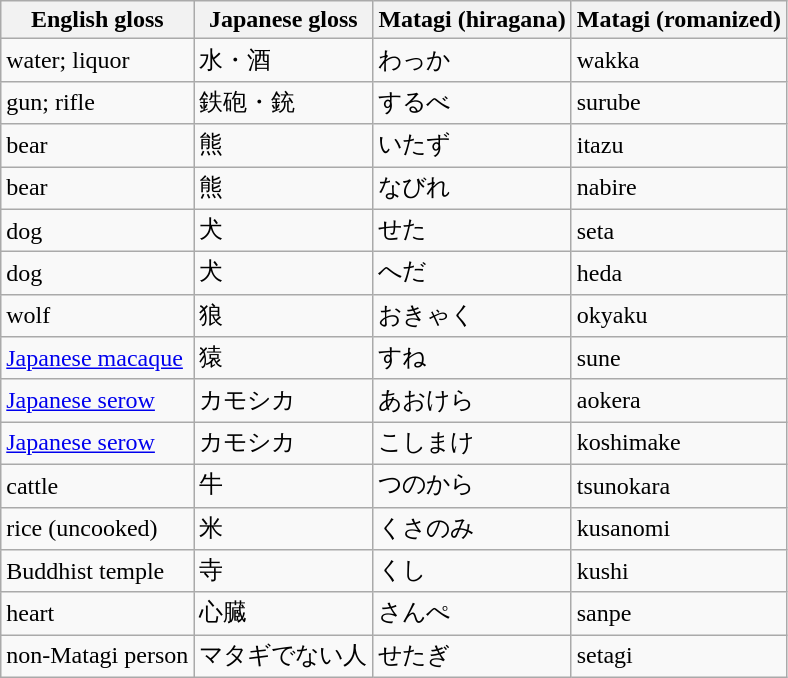<table class="wikitable sortable">
<tr>
<th>English gloss</th>
<th>Japanese gloss</th>
<th>Matagi (hiragana)</th>
<th>Matagi (romanized)</th>
</tr>
<tr>
<td>water; liquor</td>
<td>水・酒</td>
<td>わっか</td>
<td>wakka</td>
</tr>
<tr>
<td>gun; rifle</td>
<td>鉄砲・銃</td>
<td>するべ</td>
<td>surube</td>
</tr>
<tr>
<td>bear</td>
<td>熊</td>
<td>いたず</td>
<td>itazu</td>
</tr>
<tr>
<td>bear</td>
<td>熊</td>
<td>なびれ</td>
<td>nabire</td>
</tr>
<tr>
<td>dog</td>
<td>犬</td>
<td>せた</td>
<td>seta</td>
</tr>
<tr>
<td>dog</td>
<td>犬</td>
<td>へだ</td>
<td>heda</td>
</tr>
<tr>
<td>wolf</td>
<td>狼</td>
<td>おきゃく</td>
<td>okyaku</td>
</tr>
<tr>
<td><a href='#'>Japanese macaque</a></td>
<td>猿</td>
<td>すね</td>
<td>sune</td>
</tr>
<tr>
<td><a href='#'>Japanese serow</a></td>
<td>カモシカ</td>
<td>あおけら</td>
<td>aokera</td>
</tr>
<tr>
<td><a href='#'>Japanese serow</a></td>
<td>カモシカ</td>
<td>こしまけ</td>
<td>koshimake</td>
</tr>
<tr>
<td>cattle</td>
<td>牛</td>
<td>つのから</td>
<td>tsunokara</td>
</tr>
<tr>
<td>rice (uncooked)</td>
<td>米</td>
<td>くさのみ</td>
<td>kusanomi</td>
</tr>
<tr>
<td>Buddhist temple</td>
<td>寺</td>
<td>くし</td>
<td>kushi</td>
</tr>
<tr>
<td>heart</td>
<td>心臓</td>
<td>さんぺ</td>
<td>sanpe</td>
</tr>
<tr>
<td>non-Matagi person</td>
<td>マタギでない人</td>
<td>せたぎ</td>
<td>setagi</td>
</tr>
</table>
